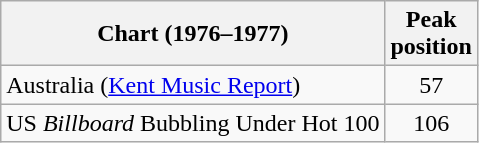<table class="wikitable">
<tr>
<th>Chart (1976–1977)</th>
<th>Peak<br>position</th>
</tr>
<tr>
<td>Australia (<a href='#'>Kent Music Report</a>)</td>
<td align="center">57</td>
</tr>
<tr>
<td>US <em>Billboard</em> Bubbling Under Hot 100</td>
<td align="center">106</td>
</tr>
</table>
